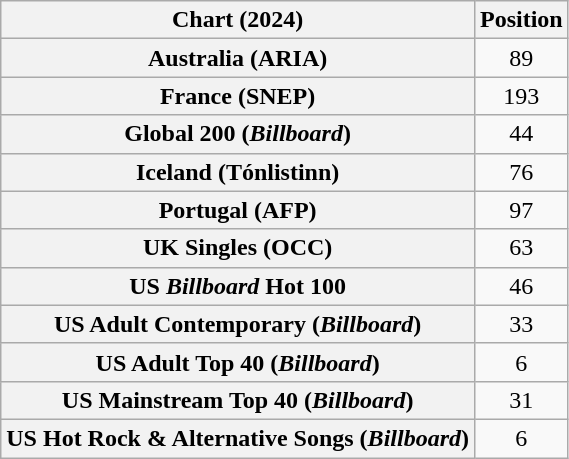<table class="wikitable sortable plainrowheaders" style="text-align:center">
<tr>
<th scope="col">Chart (2024)</th>
<th scope="col">Position</th>
</tr>
<tr>
<th scope="row">Australia (ARIA)</th>
<td>89</td>
</tr>
<tr>
<th scope="row">France (SNEP)</th>
<td>193</td>
</tr>
<tr>
<th scope="row">Global 200 (<em>Billboard</em>)</th>
<td>44</td>
</tr>
<tr>
<th scope="row">Iceland (Tónlistinn)</th>
<td>76</td>
</tr>
<tr>
<th scope="row">Portugal (AFP)</th>
<td>97</td>
</tr>
<tr>
<th scope="row">UK Singles (OCC)</th>
<td>63</td>
</tr>
<tr>
<th scope="row">US <em>Billboard</em> Hot 100</th>
<td>46</td>
</tr>
<tr>
<th scope="row">US Adult Contemporary (<em>Billboard</em>)</th>
<td>33</td>
</tr>
<tr>
<th scope="row">US Adult Top 40 (<em>Billboard</em>)</th>
<td>6</td>
</tr>
<tr>
<th scope="row">US Mainstream Top 40 (<em>Billboard</em>)</th>
<td>31</td>
</tr>
<tr>
<th scope="row">US Hot Rock & Alternative Songs (<em>Billboard</em>)</th>
<td>6</td>
</tr>
</table>
